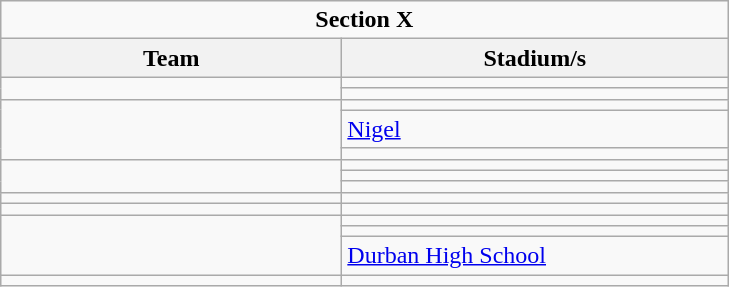<table class="wikitable">
<tr>
<td colspan=3 align=center><strong>Section X</strong></td>
</tr>
<tr>
<th width="220">Team</th>
<th width="250">Stadium/s</th>
</tr>
<tr>
<td rowspan=2></td>
<td></td>
</tr>
<tr>
<td></td>
</tr>
<tr>
<td rowspan=3></td>
<td></td>
</tr>
<tr>
<td><a href='#'>Nigel</a></td>
</tr>
<tr>
<td></td>
</tr>
<tr>
<td rowspan=3></td>
<td></td>
</tr>
<tr>
<td></td>
</tr>
<tr>
<td></td>
</tr>
<tr>
<td></td>
<td></td>
</tr>
<tr>
<td></td>
<td></td>
</tr>
<tr>
<td rowspan=3></td>
<td></td>
</tr>
<tr>
<td></td>
</tr>
<tr>
<td><a href='#'>Durban High School</a></td>
</tr>
<tr>
<td></td>
<td></td>
</tr>
</table>
